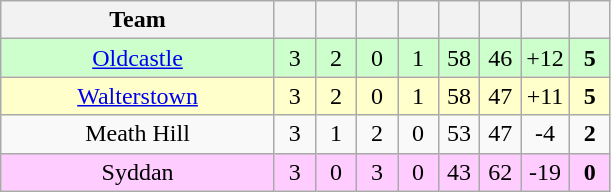<table class="wikitable" style="text-align:center">
<tr>
<th style="width:175px;">Team</th>
<th width="20"></th>
<th width="20"></th>
<th width="20"></th>
<th width="20"></th>
<th width="20"></th>
<th width="20"></th>
<th width="20"></th>
<th width="20"></th>
</tr>
<tr style="background:#cfc;">
<td><a href='#'>Oldcastle</a></td>
<td>3</td>
<td>2</td>
<td>0</td>
<td>1</td>
<td>58</td>
<td>46</td>
<td>+12</td>
<td><strong>5</strong></td>
</tr>
<tr style="background:#ffffcc;">
<td><a href='#'>Walterstown</a></td>
<td>3</td>
<td>2</td>
<td>0</td>
<td>1</td>
<td>58</td>
<td>47</td>
<td>+11</td>
<td><strong>5</strong></td>
</tr>
<tr>
<td>Meath Hill</td>
<td>3</td>
<td>1</td>
<td>2</td>
<td>0</td>
<td>53</td>
<td>47</td>
<td>-4</td>
<td><strong>2</strong></td>
</tr>
<tr style="background:#fcf;">
<td>Syddan</td>
<td>3</td>
<td>0</td>
<td>3</td>
<td>0</td>
<td>43</td>
<td>62</td>
<td>-19</td>
<td><strong>0</strong></td>
</tr>
</table>
